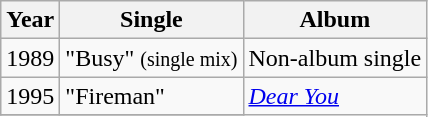<table class="wikitable">
<tr>
<th>Year</th>
<th>Single</th>
<th>Album</th>
</tr>
<tr>
<td>1989</td>
<td>"Busy" <small>(single mix)</small></td>
<td>Non-album single</td>
</tr>
<tr>
<td>1995</td>
<td>"Fireman"</td>
<td rowspan="3"><em><a href='#'>Dear You</a></em></td>
</tr>
<tr>
</tr>
</table>
